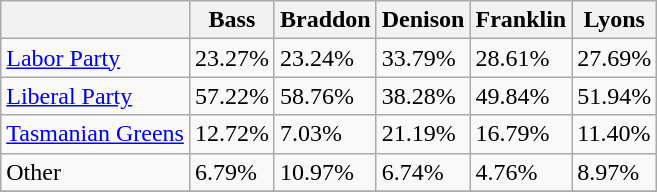<table class="wikitable">
<tr>
<th></th>
<th>Bass</th>
<th>Braddon</th>
<th>Denison</th>
<th>Franklin</th>
<th>Lyons</th>
</tr>
<tr>
<td><a href='#'>Labor Party</a></td>
<td>23.27%</td>
<td>23.24%</td>
<td>33.79%</td>
<td>28.61%</td>
<td>27.69%</td>
</tr>
<tr>
<td><a href='#'>Liberal Party</a></td>
<td>57.22%</td>
<td>58.76%</td>
<td>38.28%</td>
<td>49.84%</td>
<td>51.94%</td>
</tr>
<tr>
<td><a href='#'>Tasmanian Greens</a></td>
<td>12.72%</td>
<td>7.03%</td>
<td>21.19%</td>
<td>16.79%</td>
<td>11.40%</td>
</tr>
<tr>
<td>Other</td>
<td>6.79%</td>
<td>10.97%</td>
<td>6.74%</td>
<td>4.76%</td>
<td>8.97%</td>
</tr>
<tr>
</tr>
</table>
